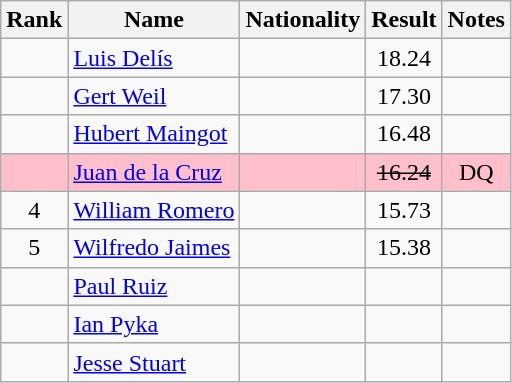<table class="wikitable sortable" style="text-align:center">
<tr>
<th>Rank</th>
<th>Name</th>
<th>Nationality</th>
<th>Result</th>
<th>Notes</th>
</tr>
<tr>
<td></td>
<td align=left><a href='#'>Luis Delís</a></td>
<td align=left></td>
<td>18.24</td>
<td></td>
</tr>
<tr>
<td></td>
<td align=left><a href='#'>Gert Weil</a></td>
<td align=left></td>
<td>17.30</td>
<td></td>
</tr>
<tr>
<td></td>
<td align=left><a href='#'>Hubert Maingot</a></td>
<td align=left></td>
<td>16.48</td>
<td></td>
</tr>
<tr bgcolor=pink>
<td><s></s></td>
<td align=left><a href='#'>Juan de la Cruz</a></td>
<td align=left></td>
<td><s>16.24</s></td>
<td>DQ</td>
</tr>
<tr>
<td>4</td>
<td align=left><a href='#'>William Romero</a></td>
<td align=left></td>
<td>15.73</td>
<td></td>
</tr>
<tr>
<td>5</td>
<td align=left><a href='#'>Wilfredo Jaimes</a></td>
<td align=left></td>
<td>15.38</td>
<td></td>
</tr>
<tr>
<td></td>
<td align=left><a href='#'>Paul Ruiz</a></td>
<td align=left></td>
<td></td>
<td></td>
</tr>
<tr>
<td></td>
<td align=left><a href='#'>Ian Pyka</a></td>
<td align=left></td>
<td></td>
<td></td>
</tr>
<tr>
<td></td>
<td align=left><a href='#'>Jesse Stuart</a></td>
<td align=left></td>
<td></td>
<td></td>
</tr>
</table>
